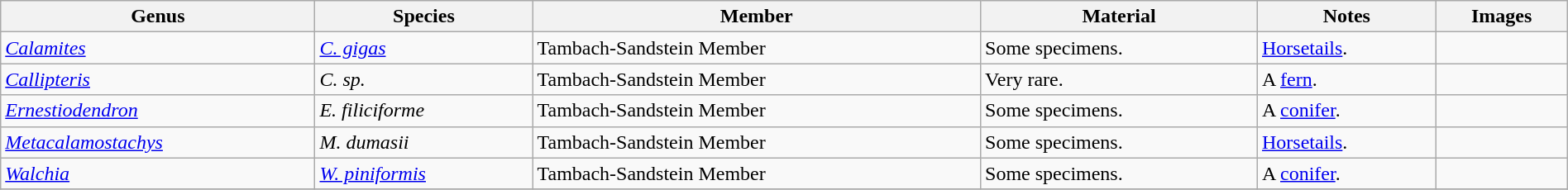<table class="wikitable sortable" align="center" width="100%">
<tr>
<th>Genus</th>
<th>Species</th>
<th>Member</th>
<th class="unsortable">Material</th>
<th class="unsortable">Notes</th>
<th class="unsortable">Images</th>
</tr>
<tr>
<td><em><a href='#'>Calamites</a></em></td>
<td><em><a href='#'>C. gigas</a></em></td>
<td>Tambach-Sandstein Member</td>
<td>Some specimens.</td>
<td><a href='#'>Horsetails</a>.</td>
<td></td>
</tr>
<tr>
<td><em><a href='#'>Callipteris</a></em></td>
<td><em>C. sp.</em></td>
<td>Tambach-Sandstein Member</td>
<td>Very rare.</td>
<td>A <a href='#'>fern</a>.</td>
<td></td>
</tr>
<tr>
<td><em><a href='#'>Ernestiodendron</a></em></td>
<td><em>E. filiciforme</em></td>
<td>Tambach-Sandstein Member</td>
<td>Some specimens.</td>
<td>A <a href='#'>conifer</a>.</td>
<td></td>
</tr>
<tr>
<td><em><a href='#'>Metacalamostachys</a></em></td>
<td><em>M. dumasii</em></td>
<td>Tambach-Sandstein Member</td>
<td>Some specimens.</td>
<td><a href='#'>Horsetails</a>.</td>
<td></td>
</tr>
<tr>
<td><em><a href='#'>Walchia</a></em></td>
<td><em><a href='#'> W. piniformis</a></em></td>
<td>Tambach-Sandstein Member</td>
<td>Some specimens.</td>
<td>A <a href='#'>conifer</a>.</td>
<td></td>
</tr>
<tr>
</tr>
</table>
